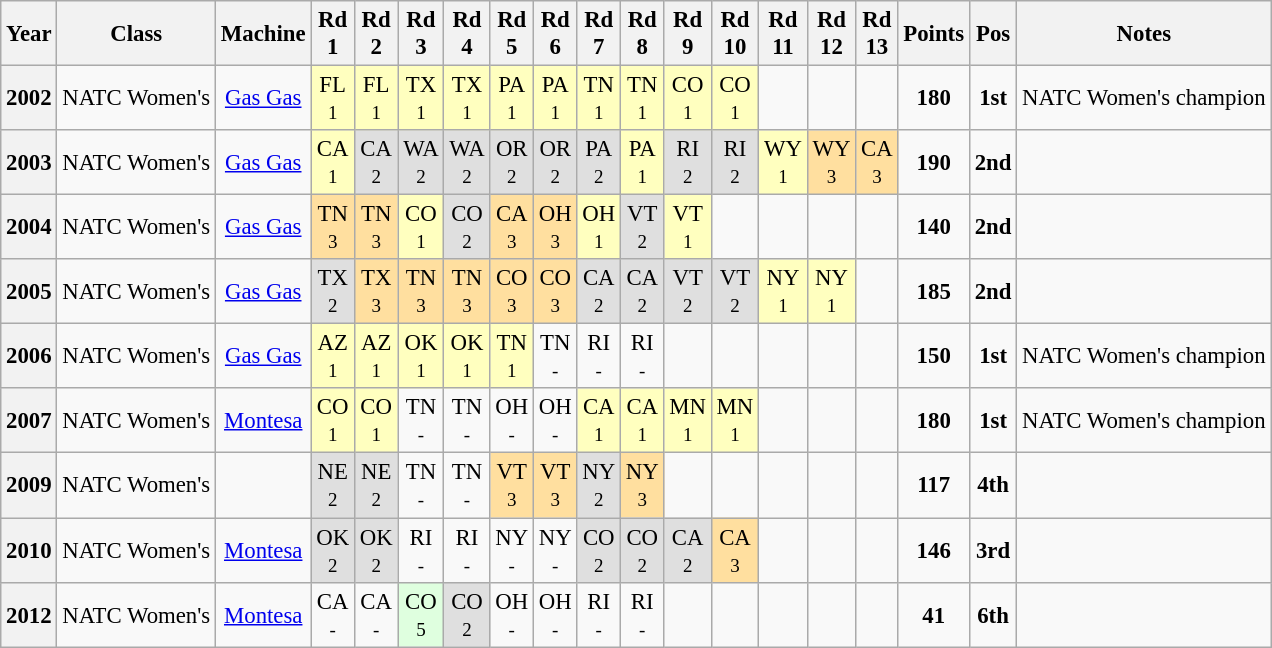<table class="wikitable" style="text-align:center; font-size:95%">
<tr valign="top">
<th valign="middle">Year</th>
<th valign="middle">Class</th>
<th valign="middle">Machine</th>
<th>Rd<br>1</th>
<th>Rd<br>2</th>
<th>Rd<br>3</th>
<th>Rd<br>4</th>
<th>Rd<br>5</th>
<th>Rd<br>6</th>
<th>Rd<br>7</th>
<th>Rd<br>8</th>
<th>Rd<br>9</th>
<th>Rd<br>10</th>
<th>Rd<br>11</th>
<th>Rd<br>12</th>
<th>Rd<br>13</th>
<th valign="middle">Points</th>
<th valign="middle">Pos</th>
<th valign="middle">Notes</th>
</tr>
<tr>
<th>2002</th>
<td align="left"> NATC Women's</td>
<td><a href='#'>Gas Gas</a></td>
<td style="background:#FFFFBF;">FL<br><small>1</small></td>
<td style="background:#FFFFBF;">FL<br><small>1</small></td>
<td style="background:#FFFFBF;">TX<br><small>1</small></td>
<td style="background:#FFFFBF;">TX<br><small>1</small></td>
<td style="background:#FFFFBF;">PA<br><small>1</small></td>
<td style="background:#FFFFBF;">PA<br><small>1</small></td>
<td style="background:#FFFFBF;">TN<br><small>1</small></td>
<td style="background:#FFFFBF;">TN<br><small>1</small></td>
<td style="background:#FFFFBF;">CO<br><small>1</small></td>
<td style="background:#FFFFBF;">CO<br><small>1</small></td>
<td></td>
<td></td>
<td></td>
<td><strong>180</strong></td>
<td><strong>1st</strong></td>
<td>NATC Women's champion</td>
</tr>
<tr>
<th>2003</th>
<td align="left"> NATC Women's</td>
<td><a href='#'>Gas Gas</a></td>
<td style="background:#FFFFBF;">CA<br><small>1</small></td>
<td style="background:#DFDFDF;">CA<br><small>2</small></td>
<td style="background:#DFDFDF;">WA<br><small>2</small></td>
<td style="background:#DFDFDF;">WA<br><small>2</small></td>
<td style="background:#DFDFDF;">OR<br><small>2</small></td>
<td style="background:#DFDFDF;">OR<br><small>2</small></td>
<td style="background:#DFDFDF;">PA<br><small>2</small></td>
<td style="background:#FFFFBF;">PA<br><small>1</small></td>
<td style="background:#DFDFDF;">RI<br><small>2</small></td>
<td style="background:#DFDFDF;">RI<br><small>2</small></td>
<td style="background:#FFFFBF;">WY<br><small>1</small></td>
<td style="background:#FFDF9F;">WY<br><small>3</small></td>
<td style="background:#FFDF9F;">CA<br><small>3</small></td>
<td><strong>190</strong></td>
<td><strong>2nd</strong></td>
<td></td>
</tr>
<tr>
<th>2004</th>
<td align="left"> NATC Women's</td>
<td><a href='#'>Gas Gas</a></td>
<td style="background:#FFDF9F;">TN<br><small>3</small></td>
<td style="background:#FFDF9F;">TN<br><small>3</small></td>
<td style="background:#FFFFBF;">CO<br><small>1</small></td>
<td style="background:#DFDFDF;">CO<br><small>2</small></td>
<td style="background:#FFDF9F;">CA<br><small>3</small></td>
<td style="background:#FFDF9F;">OH<br><small>3</small></td>
<td style="background:#FFFFBF;">OH<br><small>1</small></td>
<td style="background:#DFDFDF;">VT<br><small>2</small></td>
<td style="background:#FFFFBF;">VT<br><small>1</small></td>
<td></td>
<td></td>
<td></td>
<td></td>
<td><strong>140</strong></td>
<td><strong>2nd</strong></td>
<td></td>
</tr>
<tr>
<th>2005</th>
<td align="left"> NATC Women's</td>
<td><a href='#'>Gas Gas</a></td>
<td style="background:#DFDFDF;">TX<br><small>2</small></td>
<td style="background:#FFDF9F;">TX<br><small>3</small></td>
<td style="background:#FFDF9F;">TN<br><small>3</small></td>
<td style="background:#FFDF9F;">TN<br><small>3</small></td>
<td style="background:#FFDF9F;">CO<br><small>3</small></td>
<td style="background:#FFDF9F;">CO<br><small>3</small></td>
<td style="background:#DFDFDF;">CA<br><small>2</small></td>
<td style="background:#DFDFDF;">CA<br><small>2</small></td>
<td style="background:#DFDFDF;">VT<br><small>2</small></td>
<td style="background:#DFDFDF;">VT<br><small>2</small></td>
<td style="background:#FFFFBF;">NY<br><small>1</small></td>
<td style="background:#FFFFBF;">NY<br><small>1</small></td>
<td></td>
<td><strong>185</strong></td>
<td><strong>2nd</strong></td>
<td></td>
</tr>
<tr>
<th>2006</th>
<td align="left"> NATC Women's</td>
<td><a href='#'>Gas Gas</a></td>
<td style="background:#FFFFBF;">AZ<br><small>1</small></td>
<td style="background:#FFFFBF;">AZ<br><small>1</small></td>
<td style="background:#FFFFBF;">OK<br><small>1</small></td>
<td style="background:#FFFFBF;">OK<br><small>1</small></td>
<td style="background:#FFFFBF;">TN<br><small>1</small></td>
<td>TN<br><small>-</small></td>
<td>RI<br><small>-</small></td>
<td>RI<br><small>-</small></td>
<td></td>
<td></td>
<td></td>
<td></td>
<td></td>
<td><strong>150</strong></td>
<td><strong>1st</strong></td>
<td>NATC Women's champion</td>
</tr>
<tr>
<th>2007</th>
<td align="left"> NATC Women's</td>
<td><a href='#'>Montesa</a></td>
<td style="background:#FFFFBF;">CO<br><small>1</small></td>
<td style="background:#FFFFBF;">CO<br><small>1</small></td>
<td>TN<br><small>-</small></td>
<td>TN<br><small>-</small></td>
<td>OH<br><small>-</small></td>
<td>OH<br><small>-</small></td>
<td style="background:#FFFFBF;">CA<br><small>1</small></td>
<td style="background:#FFFFBF;">CA<br><small>1</small></td>
<td style="background:#FFFFBF;">MN<br><small>1</small></td>
<td style="background:#FFFFBF;">MN<br><small>1</small></td>
<td></td>
<td></td>
<td></td>
<td><strong>180</strong></td>
<td><strong>1st</strong></td>
<td>NATC Women's champion</td>
</tr>
<tr>
<th>2009</th>
<td align="left"> NATC Women's</td>
<td></td>
<td style="background:#DFDFDF;">NE<br><small>2</small></td>
<td style="background:#DFDFDF;">NE<br><small>2</small></td>
<td>TN<br><small>-</small></td>
<td>TN<br><small>-</small></td>
<td style="background:#FFDF9F;">VT<br><small>3</small></td>
<td style="background:#FFDF9F;">VT<br><small>3</small></td>
<td style="background:#DFDFDF;">NY<br><small>2</small></td>
<td style="background:#FFDF9F;">NY<br><small>3</small></td>
<td></td>
<td></td>
<td></td>
<td></td>
<td></td>
<td><strong>117</strong></td>
<td><strong>4th</strong></td>
<td></td>
</tr>
<tr>
<th>2010</th>
<td align="left"> NATC Women's</td>
<td><a href='#'>Montesa</a></td>
<td style="background:#DFDFDF;">OK<br><small>2</small></td>
<td style="background:#DFDFDF;">OK<br><small>2</small></td>
<td>RI<br><small>-</small></td>
<td>RI<br><small>-</small></td>
<td>NY<br><small>-</small></td>
<td>NY<br><small>-</small></td>
<td style="background:#DFDFDF;">CO<br><small>2</small></td>
<td style="background:#DFDFDF;">CO<br><small>2</small></td>
<td style="background:#DFDFDF;">CA<br><small>2</small></td>
<td style="background:#FFDF9F;">CA<br><small>3</small></td>
<td></td>
<td></td>
<td></td>
<td><strong>146</strong></td>
<td><strong>3rd</strong></td>
<td></td>
</tr>
<tr>
<th>2012</th>
<td align="left"> NATC Women's</td>
<td><a href='#'>Montesa</a></td>
<td>CA<br><small>-</small></td>
<td>CA<br><small>-</small></td>
<td style="background:#DFFFDF;">CO<br><small>5</small></td>
<td style="background:#DFDFDF;">CO<br><small>2</small></td>
<td>OH<br><small>-</small></td>
<td>OH<br><small>-</small></td>
<td>RI<br><small>-</small></td>
<td>RI<br><small>-</small></td>
<td></td>
<td></td>
<td></td>
<td></td>
<td></td>
<td><strong>41</strong></td>
<td><strong>6th</strong></td>
<td></td>
</tr>
</table>
